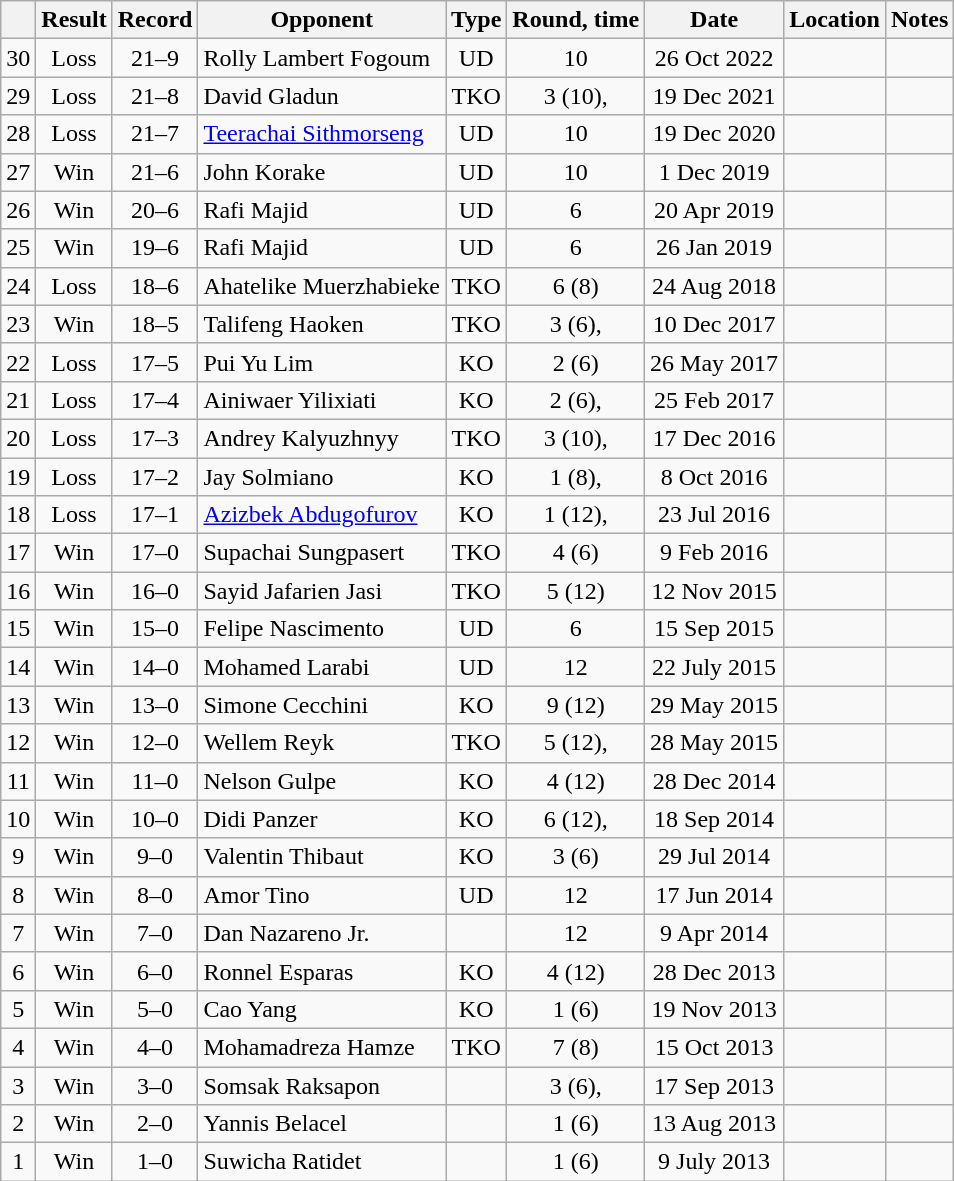<table class="wikitable" style="text-align:center">
<tr>
<th></th>
<th>Result</th>
<th>Record</th>
<th>Opponent</th>
<th>Type</th>
<th>Round, time</th>
<th>Date</th>
<th>Location</th>
<th>Notes</th>
</tr>
<tr>
<td>30</td>
<td>Loss</td>
<td>21–9</td>
<td style="text-align:left;">Rolly Lambert Fogoum</td>
<td>UD</td>
<td>10</td>
<td>26 Oct 2022</td>
<td style="text-align:left;"></td>
<td style="text-align:left;"></td>
</tr>
<tr>
<td>29</td>
<td>Loss</td>
<td>21–8</td>
<td style="text-align:left;">David Gladun</td>
<td>TKO</td>
<td>3 (10), </td>
<td>19 Dec 2021</td>
<td style="text-align:left;"></td>
<td style="text-align:left;"></td>
</tr>
<tr>
<td>28</td>
<td>Loss</td>
<td>21–7</td>
<td style="text-align:left;"><a href='#'>Teerachai Sithmorseng</a></td>
<td>UD</td>
<td>10</td>
<td>19 Dec 2020</td>
<td style="text-align:left;"></td>
<td></td>
</tr>
<tr>
<td>27</td>
<td>Win</td>
<td>21–6</td>
<td style="text-align:left;">John Korake</td>
<td>UD</td>
<td>10</td>
<td>1 Dec 2019</td>
<td style="text-align:left;"></td>
<td style="text-align:left;"></td>
</tr>
<tr>
<td>26</td>
<td>Win</td>
<td>20–6</td>
<td style="text-align:left;">Rafi Majid</td>
<td>UD</td>
<td>6</td>
<td>20 Apr 2019</td>
<td style="text-align:left;"></td>
<td style="text-align:left;"></td>
</tr>
<tr>
<td>25</td>
<td>Win</td>
<td>19–6</td>
<td style="text-align:left;">Rafi Majid</td>
<td>UD</td>
<td>6</td>
<td>26 Jan 2019</td>
<td style="text-align:left;"></td>
<td></td>
</tr>
<tr>
<td>24</td>
<td>Loss</td>
<td>18–6</td>
<td style="text-align:left;">Ahatelike Muerzhabieke</td>
<td>TKO</td>
<td>6 (8)</td>
<td>24 Aug 2018</td>
<td style="text-align:left;"></td>
<td style="text-align:left;"></td>
</tr>
<tr>
<td>23</td>
<td>Win</td>
<td>18–5</td>
<td style="text-align:left;">Talifeng Haoken</td>
<td>TKO</td>
<td>3 (6), </td>
<td>10 Dec 2017</td>
<td style="text-align:left;"></td>
<td></td>
</tr>
<tr>
<td>22</td>
<td>Loss</td>
<td>17–5</td>
<td style="text-align:left;">Pui Yu Lim</td>
<td>KO</td>
<td>2 (6)</td>
<td>26 May 2017</td>
<td style="text-align:left;"></td>
<td></td>
</tr>
<tr>
<td>21</td>
<td>Loss</td>
<td>17–4</td>
<td style="text-align:left;">Ainiwaer Yilixiati</td>
<td>KO</td>
<td>2 (6), </td>
<td>25 Feb 2017</td>
<td style="text-align:left;"></td>
<td></td>
</tr>
<tr>
<td>20</td>
<td>Loss</td>
<td>17–3</td>
<td style="text-align:left;">Andrey Kalyuzhnyy</td>
<td>TKO</td>
<td>3 (10), </td>
<td>17 Dec 2016</td>
<td style="text-align:left;"></td>
<td></td>
</tr>
<tr>
<td>19</td>
<td>Loss</td>
<td>17–2</td>
<td style="text-align:left;">Jay Solmiano</td>
<td>KO</td>
<td>1 (8), </td>
<td>8 Oct 2016</td>
<td style="text-align:left;"></td>
<td></td>
</tr>
<tr>
<td>18</td>
<td>Loss</td>
<td>17–1</td>
<td style="text-align:left;"><a href='#'>Azizbek Abdugofurov</a></td>
<td>KO</td>
<td>1 (12), </td>
<td>23 Jul 2016</td>
<td style="text-align:left;"></td>
<td style="text-align:left;"></td>
</tr>
<tr>
<td>17</td>
<td>Win</td>
<td>17–0</td>
<td style="text-align:left;">Supachai Sungpasert</td>
<td>TKO</td>
<td>4 (6)</td>
<td>9 Feb 2016</td>
<td style="text-align:left;"></td>
<td style="text-align:left;"></td>
</tr>
<tr>
<td>16</td>
<td>Win</td>
<td>16–0</td>
<td style="text-align:left;">Sayid Jafarien Jasi</td>
<td>TKO</td>
<td>5 (12)</td>
<td>12 Nov 2015</td>
<td style="text-align:left;"></td>
<td style="text-align:left;"></td>
</tr>
<tr>
<td>15</td>
<td>Win</td>
<td>15–0</td>
<td style="text-align:left;">Felipe Nascimento</td>
<td>UD</td>
<td>6</td>
<td>15 Sep 2015</td>
<td style="text-align:left;"></td>
<td style="text-align:left;"></td>
</tr>
<tr>
<td>14</td>
<td>Win</td>
<td>14–0</td>
<td style="text-align:left;">Mohamed Larabi</td>
<td>UD</td>
<td>12</td>
<td>22 July 2015</td>
<td style="text-align:left;"></td>
<td style="text-align:left;"></td>
</tr>
<tr>
<td>13</td>
<td>Win</td>
<td>13–0</td>
<td style="text-align:left;">Simone Cecchini</td>
<td>KO</td>
<td>9 (12)</td>
<td>29 May 2015</td>
<td style="text-align:left;"></td>
<td style="text-align:left;"></td>
</tr>
<tr>
<td>12</td>
<td>Win</td>
<td>12–0</td>
<td style="text-align:left;">Wellem Reyk</td>
<td>TKO</td>
<td>5 (12), </td>
<td>28 May 2015</td>
<td style="text-align:left;"></td>
<td style="text-align:left;"></td>
</tr>
<tr>
<td>11</td>
<td>Win</td>
<td>11–0</td>
<td style="text-align:left;">Nelson Gulpe</td>
<td>KO</td>
<td>4 (12)</td>
<td>28 Dec 2014</td>
<td style="text-align:left;"></td>
<td style="text-align:left;"></td>
</tr>
<tr>
<td>10</td>
<td>Win</td>
<td>10–0</td>
<td style="text-align:left;">Didi Panzer</td>
<td>KO</td>
<td>6 (12), </td>
<td>18 Sep 2014</td>
<td style="text-align:left;"></td>
<td style="text-align:left;"></td>
</tr>
<tr>
<td>9</td>
<td>Win</td>
<td>9–0</td>
<td style="text-align:left;">Valentin Thibaut</td>
<td>KO</td>
<td>3 (6)</td>
<td>29 Jul 2014</td>
<td style="text-align:left;"></td>
<td></td>
</tr>
<tr>
<td>8</td>
<td>Win</td>
<td>8–0</td>
<td style="text-align:left;">Amor Tino</td>
<td>UD</td>
<td>12</td>
<td>17 Jun 2014</td>
<td style="text-align:left;"></td>
<td style="text-align:left;"></td>
</tr>
<tr>
<td>7</td>
<td>Win</td>
<td>7–0</td>
<td style="text-align:left;">Dan Nazareno Jr.</td>
<td></td>
<td>12</td>
<td>9 Apr 2014</td>
<td style="text-align:left;"></td>
<td style="text-align:left;"></td>
</tr>
<tr>
<td>6</td>
<td>Win</td>
<td>6–0</td>
<td style="text-align:left;">Ronnel Esparas</td>
<td>KO</td>
<td>4 (12)</td>
<td>28 Dec 2013</td>
<td style="text-align:left;"></td>
<td style="text-align:left;"></td>
</tr>
<tr>
<td>5</td>
<td>Win</td>
<td>5–0</td>
<td style="text-align:left;">Cao Yang</td>
<td>KO</td>
<td>1 (6)</td>
<td>19 Nov 2013</td>
<td style="text-align:left;"></td>
<td></td>
</tr>
<tr>
<td>4</td>
<td>Win</td>
<td>4–0</td>
<td style="text-align:left;">Mohamadreza Hamze</td>
<td>TKO</td>
<td>7 (8)</td>
<td>15 Oct 2013</td>
<td style="text-align:left;"></td>
<td></td>
</tr>
<tr>
<td>3</td>
<td>Win</td>
<td>3–0</td>
<td style="text-align:left;">Somsak Raksapon</td>
<td></td>
<td>3 (6), </td>
<td>17 Sep 2013</td>
<td style="text-align:left;"></td>
<td></td>
</tr>
<tr>
<td>2</td>
<td>Win</td>
<td>2–0</td>
<td style="text-align:left;">Yannis Belacel</td>
<td></td>
<td>1 (6)</td>
<td>13 Aug 2013</td>
<td style="text-align:left;"></td>
<td></td>
</tr>
<tr>
<td>1</td>
<td>Win</td>
<td>1–0</td>
<td style="text-align:left;">Suwicha Ratidet</td>
<td></td>
<td>1 (6)</td>
<td>9 July 2013</td>
<td style="text-align:left;"></td>
<td></td>
</tr>
</table>
